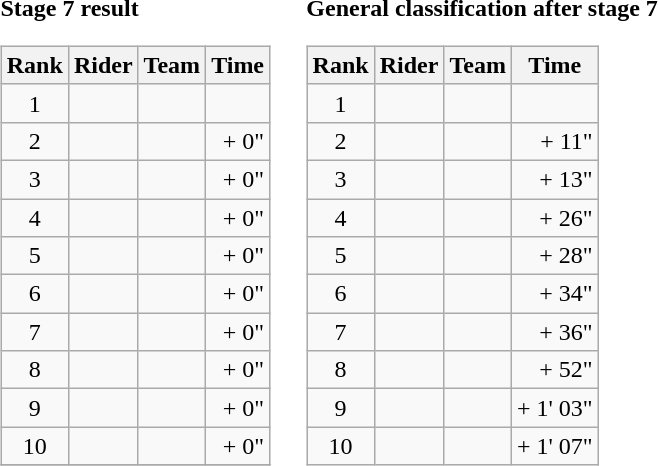<table>
<tr>
<td><strong>Stage 7 result</strong><br><table class="wikitable">
<tr>
<th scope="col">Rank</th>
<th scope="col">Rider</th>
<th scope="col">Team</th>
<th scope="col">Time</th>
</tr>
<tr>
<td style="text-align:center;">1</td>
<td></td>
<td></td>
<td style="text-align:right;"></td>
</tr>
<tr>
<td style="text-align:center;">2</td>
<td> </td>
<td></td>
<td style="text-align:right;">+ 0"</td>
</tr>
<tr>
<td style="text-align:center;">3</td>
<td> </td>
<td></td>
<td style="text-align:right;">+ 0"</td>
</tr>
<tr>
<td style="text-align:center;">4</td>
<td></td>
<td></td>
<td style="text-align:right;">+ 0"</td>
</tr>
<tr>
<td style="text-align:center;">5</td>
<td></td>
<td></td>
<td style="text-align:right;">+ 0"</td>
</tr>
<tr>
<td style="text-align:center;">6</td>
<td></td>
<td></td>
<td style="text-align:right;">+ 0"</td>
</tr>
<tr>
<td style="text-align:center;">7</td>
<td></td>
<td></td>
<td style="text-align:right;">+ 0"</td>
</tr>
<tr>
<td style="text-align:center;">8</td>
<td></td>
<td></td>
<td style="text-align:right;">+ 0"</td>
</tr>
<tr>
<td style="text-align:center;">9</td>
<td></td>
<td></td>
<td style="text-align:right;">+ 0"</td>
</tr>
<tr>
<td style="text-align:center;">10</td>
<td></td>
<td></td>
<td style="text-align:right;">+ 0"</td>
</tr>
<tr>
</tr>
</table>
</td>
<td></td>
<td><strong>General classification after stage 7</strong><br><table class="wikitable">
<tr>
<th scope="col">Rank</th>
<th scope="col">Rider</th>
<th scope="col">Team</th>
<th scope="col">Time</th>
</tr>
<tr>
<td style="text-align:center;">1</td>
<td> </td>
<td></td>
<td style="text-align:right;"></td>
</tr>
<tr>
<td style="text-align:center;">2</td>
<td> </td>
<td></td>
<td style="text-align:right;">+ 11"</td>
</tr>
<tr>
<td style="text-align:center;">3</td>
<td> </td>
<td></td>
<td style="text-align:right;">+ 13"</td>
</tr>
<tr>
<td style="text-align:center;">4</td>
<td></td>
<td></td>
<td style="text-align:right;">+ 26"</td>
</tr>
<tr>
<td style="text-align:center;">5</td>
<td> </td>
<td></td>
<td style="text-align:right;">+ 28"</td>
</tr>
<tr>
<td style="text-align:center;">6</td>
<td></td>
<td></td>
<td style="text-align:right;">+ 34"</td>
</tr>
<tr>
<td style="text-align:center;">7</td>
<td></td>
<td></td>
<td style="text-align:right;">+ 36"</td>
</tr>
<tr>
<td style="text-align:center;">8</td>
<td></td>
<td></td>
<td style="text-align:right;">+ 52"</td>
</tr>
<tr>
<td style="text-align:center;">9</td>
<td></td>
<td></td>
<td style="text-align:right;">+ 1' 03"</td>
</tr>
<tr>
<td style="text-align:center;">10</td>
<td></td>
<td></td>
<td style="text-align:right;">+ 1' 07"</td>
</tr>
</table>
</td>
</tr>
</table>
